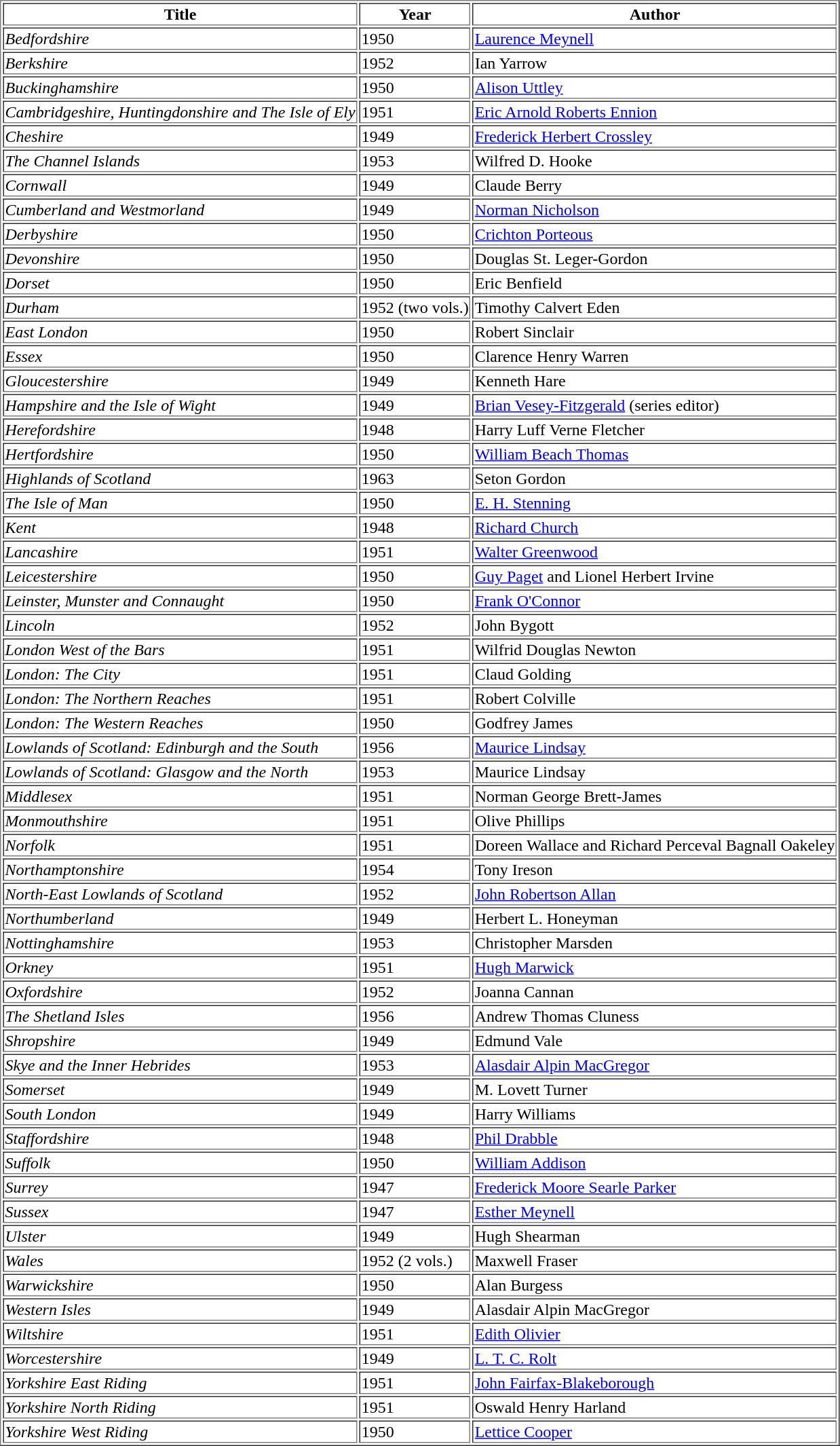<table border=1>
<tr>
<th>Title</th>
<th>Year</th>
<th>Author</th>
</tr>
<tr>
<td><em>Bedfordshire</em></td>
<td>1950</td>
<td><a href='#'>Laurence Meynell</a></td>
</tr>
<tr>
<td><em>Berkshire</em></td>
<td>1952</td>
<td>Ian Yarrow</td>
</tr>
<tr>
<td><em>Buckinghamshire</em></td>
<td>1950</td>
<td><a href='#'>Alison Uttley</a></td>
</tr>
<tr>
<td><em>Cambridgeshire, Huntingdonshire and The Isle of Ely</em></td>
<td>1951</td>
<td><a href='#'>Eric Arnold Roberts Ennion</a></td>
</tr>
<tr>
<td><em>Cheshire</em></td>
<td>1949</td>
<td><a href='#'>Frederick Herbert Crossley</a></td>
</tr>
<tr>
<td><em>The Channel Islands</em></td>
<td>1953</td>
<td>Wilfred D. Hooke</td>
</tr>
<tr>
<td><em>Cornwall</em></td>
<td>1949</td>
<td>Claude Berry</td>
</tr>
<tr>
<td><em>Cumberland and Westmorland</em></td>
<td>1949</td>
<td><a href='#'>Norman Nicholson</a></td>
</tr>
<tr>
<td><em>Derbyshire</em></td>
<td>1950</td>
<td><a href='#'>Crichton Porteous</a></td>
</tr>
<tr>
<td><em>Devonshire</em></td>
<td>1950</td>
<td>Douglas St. Leger-Gordon</td>
</tr>
<tr>
<td><em>Dorset</em></td>
<td>1950</td>
<td>Eric Benfield</td>
</tr>
<tr>
<td><em>Durham</em></td>
<td>1952 (two vols.)</td>
<td>Timothy Calvert Eden</td>
</tr>
<tr>
<td><em>East London</em></td>
<td>1950</td>
<td>Robert Sinclair</td>
</tr>
<tr>
<td><em>Essex</em></td>
<td>1950</td>
<td>Clarence Henry Warren</td>
</tr>
<tr>
<td><em>Gloucestershire</em></td>
<td>1949</td>
<td>Kenneth Hare</td>
</tr>
<tr>
<td><em>Hampshire and the Isle of Wight</em></td>
<td>1949</td>
<td><a href='#'>Brian Vesey-Fitzgerald</a> (series editor)</td>
</tr>
<tr>
<td><em>Herefordshire</em></td>
<td>1948</td>
<td>Harry Luff Verne Fletcher</td>
</tr>
<tr>
<td><em>Hertfordshire</em></td>
<td>1950</td>
<td><a href='#'>William Beach Thomas</a></td>
</tr>
<tr>
<td><em>Highlands of Scotland</em></td>
<td>1963</td>
<td>Seton Gordon</td>
</tr>
<tr>
<td><em>The Isle of Man</em></td>
<td>1950</td>
<td><a href='#'>E. H. Stenning</a></td>
</tr>
<tr>
<td><em>Kent</em></td>
<td>1948</td>
<td><a href='#'>Richard Church</a></td>
</tr>
<tr>
<td><em>Lancashire</em></td>
<td>1951</td>
<td><a href='#'>Walter Greenwood</a></td>
</tr>
<tr>
<td><em>Leicestershire</em></td>
<td>1950</td>
<td><a href='#'>Guy Paget</a> and Lionel Herbert Irvine</td>
</tr>
<tr>
<td><em>Leinster, Munster and Connaught</em></td>
<td>1950</td>
<td><a href='#'>Frank O'Connor</a></td>
</tr>
<tr>
<td><em>Lincoln</em></td>
<td>1952</td>
<td>John Bygott</td>
</tr>
<tr>
<td><em>London West of the Bars</em></td>
<td>1951</td>
<td>Wilfrid Douglas Newton</td>
</tr>
<tr>
<td><em>London: The City</em></td>
<td>1951</td>
<td>Claud Golding</td>
</tr>
<tr>
<td><em>London: The Northern Reaches</em></td>
<td>1951</td>
<td>Robert Colville</td>
</tr>
<tr>
<td><em>London: The Western Reaches</em></td>
<td>1950</td>
<td>Godfrey James</td>
</tr>
<tr>
<td><em>Lowlands of Scotland: Edinburgh and the South</em></td>
<td>1956</td>
<td><a href='#'>Maurice Lindsay</a></td>
</tr>
<tr>
<td><em>Lowlands of Scotland: Glasgow and the North</em></td>
<td>1953</td>
<td>Maurice Lindsay</td>
</tr>
<tr>
<td><em>Middlesex</em></td>
<td>1951</td>
<td>Norman George Brett-James</td>
</tr>
<tr>
<td><em>Monmouthshire</em></td>
<td>1951</td>
<td>Olive Phillips</td>
</tr>
<tr>
<td><em>Norfolk</em></td>
<td>1951</td>
<td>Doreen Wallace and Richard Perceval Bagnall Oakeley</td>
</tr>
<tr>
<td><em>Northamptonshire</em></td>
<td>1954</td>
<td>Tony Ireson</td>
</tr>
<tr>
<td><em>North-East Lowlands of Scotland</em></td>
<td>1952</td>
<td><a href='#'>John Robertson Allan</a></td>
</tr>
<tr>
<td><em>Northumberland</em></td>
<td>1949</td>
<td>Herbert L. Honeyman</td>
</tr>
<tr>
<td><em>Nottinghamshire</em></td>
<td>1953</td>
<td>Christopher Marsden</td>
</tr>
<tr>
<td><em>Orkney</em></td>
<td>1951</td>
<td><a href='#'>Hugh Marwick</a></td>
</tr>
<tr>
<td><em>Oxfordshire</em></td>
<td>1952</td>
<td>Joanna Cannan</td>
</tr>
<tr>
<td><em>The Shetland Isles</em></td>
<td>1956</td>
<td>Andrew Thomas Cluness</td>
</tr>
<tr>
<td><em>Shropshire</em></td>
<td>1949</td>
<td>Edmund Vale</td>
</tr>
<tr>
<td><em>Skye and the Inner Hebrides</em></td>
<td>1953</td>
<td><a href='#'>Alasdair Alpin MacGregor</a></td>
</tr>
<tr>
<td><em>Somerset</em></td>
<td>1949</td>
<td>M. Lovett Turner</td>
</tr>
<tr>
<td><em>South London</em></td>
<td>1949</td>
<td>Harry Williams</td>
</tr>
<tr>
<td><em>Staffordshire</em></td>
<td>1948</td>
<td><a href='#'>Phil Drabble</a></td>
</tr>
<tr>
<td><em>Suffolk</em></td>
<td>1950</td>
<td><a href='#'>William Addison</a></td>
</tr>
<tr>
<td><em>Surrey</em></td>
<td>1947</td>
<td><a href='#'>Frederick Moore Searle Parker</a></td>
</tr>
<tr>
<td><em>Sussex</em></td>
<td>1947</td>
<td><a href='#'>Esther Meynell</a></td>
</tr>
<tr>
<td><em>Ulster</em></td>
<td>1949</td>
<td>Hugh Shearman</td>
</tr>
<tr>
<td><em>Wales</em></td>
<td>1952 (2 vols.)</td>
<td>Maxwell Fraser</td>
</tr>
<tr>
<td><em>Warwickshire</em></td>
<td>1950</td>
<td>Alan Burgess</td>
</tr>
<tr>
<td><em>Western Isles</em></td>
<td>1949</td>
<td>Alasdair Alpin MacGregor</td>
</tr>
<tr>
<td><em>Wiltshire</em></td>
<td>1951</td>
<td><a href='#'>Edith Olivier</a></td>
</tr>
<tr>
<td><em>Worcestershire</em></td>
<td>1949</td>
<td><a href='#'>L. T. C. Rolt</a></td>
</tr>
<tr>
<td><em>Yorkshire East Riding</em></td>
<td>1951</td>
<td><a href='#'>John Fairfax-Blakeborough</a></td>
</tr>
<tr>
<td><em>Yorkshire North Riding</em></td>
<td>1951</td>
<td>Oswald Henry Harland</td>
</tr>
<tr>
<td><em>Yorkshire West Riding</em></td>
<td>1950</td>
<td><a href='#'>Lettice Cooper</a></td>
</tr>
</table>
